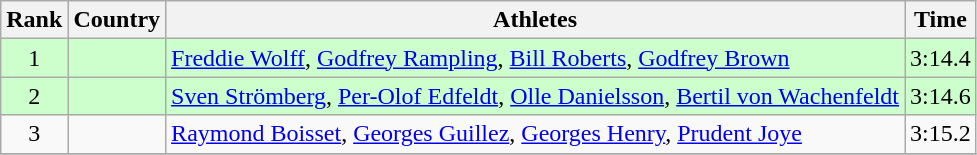<table class="wikitable sortable" style="text-align:center">
<tr>
<th>Rank</th>
<th>Country</th>
<th>Athletes</th>
<th>Time</th>
</tr>
<tr bgcolor=ccffcc>
<td>1</td>
<td align=left></td>
<td align=left><a href='#'>Freddie Wolff</a>, <a href='#'>Godfrey Rampling</a>, <a href='#'>Bill Roberts</a>, <a href='#'>Godfrey Brown</a></td>
<td>3:14.4</td>
</tr>
<tr bgcolor=ccffcc>
<td>2</td>
<td align=left></td>
<td align=left><a href='#'>Sven Strömberg</a>, <a href='#'>Per-Olof Edfeldt</a>, <a href='#'>Olle Danielsson</a>, <a href='#'>Bertil von Wachenfeldt</a></td>
<td>3:14.6</td>
</tr>
<tr>
<td>3</td>
<td align=left></td>
<td align=left><a href='#'>Raymond Boisset</a>, <a href='#'>Georges Guillez</a>, <a href='#'>Georges Henry</a>, <a href='#'>Prudent Joye</a></td>
<td>3:15.2</td>
</tr>
<tr>
</tr>
</table>
